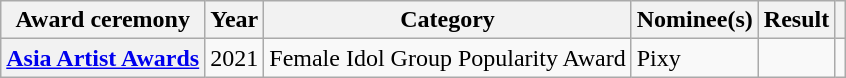<table class="wikitable plainrowheaders">
<tr>
<th scope="col">Award ceremony</th>
<th scope="col">Year</th>
<th scope="col">Category</th>
<th scope="col">Nominee(s)</th>
<th scope="col">Result</th>
<th scope="col" class="unsortable"></th>
</tr>
<tr>
<th scope="row"><a href='#'>Asia Artist Awards</a></th>
<td style="text-align:center">2021</td>
<td>Female Idol Group Popularity Award</td>
<td>Pixy</td>
<td></td>
<td style="text-align:center"></td>
</tr>
</table>
